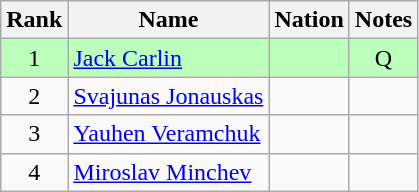<table class="wikitable sortable" style="text-align:center">
<tr>
<th>Rank</th>
<th>Name</th>
<th>Nation</th>
<th>Notes</th>
</tr>
<tr bgcolor=bbffbb>
<td>1</td>
<td align=left><a href='#'>Jack Carlin</a></td>
<td align=left></td>
<td>Q</td>
</tr>
<tr>
<td>2</td>
<td align=left><a href='#'>Svajunas Jonauskas</a></td>
<td align=left></td>
<td></td>
</tr>
<tr>
<td>3</td>
<td align=left><a href='#'>Yauhen Veramchuk</a></td>
<td align=left></td>
<td></td>
</tr>
<tr>
<td>4</td>
<td align=left><a href='#'>Miroslav Minchev</a></td>
<td align=left></td>
<td></td>
</tr>
</table>
